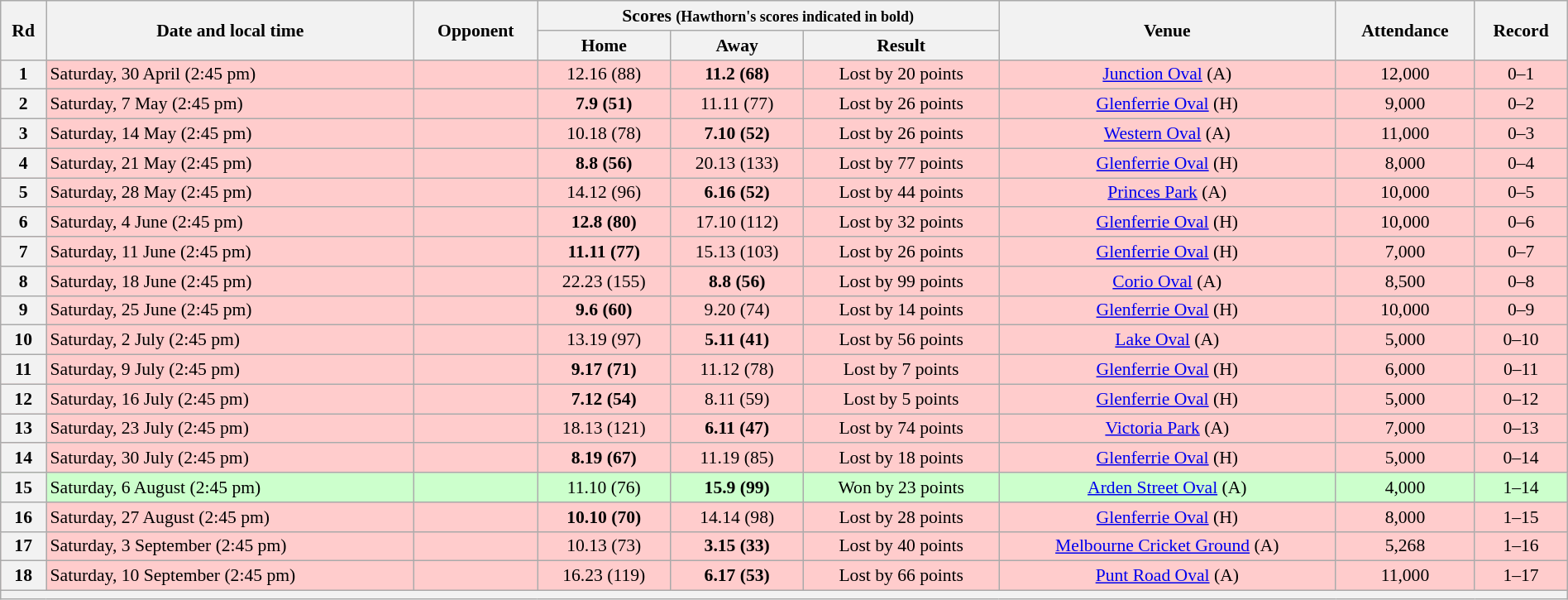<table class="wikitable" style="font-size:90%; text-align:center; width: 100%; margin-left: auto; margin-right: auto">
<tr>
<th rowspan="2">Rd</th>
<th rowspan="2">Date and local time</th>
<th rowspan="2">Opponent</th>
<th colspan="3">Scores <small>(Hawthorn's scores indicated in bold)</small></th>
<th rowspan="2">Venue</th>
<th rowspan="2">Attendance</th>
<th rowspan="2">Record</th>
</tr>
<tr>
<th>Home</th>
<th>Away</th>
<th>Result</th>
</tr>
<tr style="background:#fcc;">
<th>1</th>
<td align=left>Saturday, 30 April (2:45 pm)</td>
<td align=left></td>
<td>12.16 (88)</td>
<td><strong>11.2 (68)</strong></td>
<td>Lost by 20 points</td>
<td><a href='#'>Junction Oval</a> (A)</td>
<td>12,000</td>
<td>0–1</td>
</tr>
<tr style="background:#fcc;">
<th>2</th>
<td align=left>Saturday, 7 May (2:45 pm)</td>
<td align=left></td>
<td><strong>7.9 (51)</strong></td>
<td>11.11 (77)</td>
<td>Lost by 26 points</td>
<td><a href='#'>Glenferrie Oval</a> (H)</td>
<td>9,000</td>
<td>0–2</td>
</tr>
<tr style="background:#fcc;">
<th>3</th>
<td align=left>Saturday, 14 May (2:45 pm)</td>
<td align=left></td>
<td>10.18 (78)</td>
<td><strong>7.10 (52)</strong></td>
<td>Lost by 26 points</td>
<td><a href='#'>Western Oval</a> (A)</td>
<td>11,000</td>
<td>0–3</td>
</tr>
<tr style="background:#fcc;">
<th>4</th>
<td align=left>Saturday, 21 May (2:45 pm)</td>
<td align=left></td>
<td><strong>8.8 (56)</strong></td>
<td>20.13 (133)</td>
<td>Lost by 77 points</td>
<td><a href='#'>Glenferrie Oval</a> (H)</td>
<td>8,000</td>
<td>0–4</td>
</tr>
<tr style="background:#fcc;">
<th>5</th>
<td align=left>Saturday, 28 May (2:45 pm)</td>
<td align=left></td>
<td>14.12 (96)</td>
<td><strong>6.16 (52)</strong></td>
<td>Lost by 44 points</td>
<td><a href='#'>Princes Park</a> (A)</td>
<td>10,000</td>
<td>0–5</td>
</tr>
<tr style="background:#fcc;">
<th>6</th>
<td align=left>Saturday, 4 June (2:45 pm)</td>
<td align=left></td>
<td><strong>12.8 (80)</strong></td>
<td>17.10 (112)</td>
<td>Lost by 32 points</td>
<td><a href='#'>Glenferrie Oval</a> (H)</td>
<td>10,000</td>
<td>0–6</td>
</tr>
<tr style="background:#fcc;">
<th>7</th>
<td align=left>Saturday, 11 June (2:45 pm)</td>
<td align=left></td>
<td><strong>11.11 (77)</strong></td>
<td>15.13 (103)</td>
<td>Lost by 26 points</td>
<td><a href='#'>Glenferrie Oval</a> (H)</td>
<td>7,000</td>
<td>0–7</td>
</tr>
<tr style="background:#fcc;">
<th>8</th>
<td align=left>Saturday, 18 June (2:45 pm)</td>
<td align=left></td>
<td>22.23 (155)</td>
<td><strong>8.8 (56)</strong></td>
<td>Lost by 99 points</td>
<td><a href='#'>Corio Oval</a> (A)</td>
<td>8,500</td>
<td>0–8</td>
</tr>
<tr style="background:#fcc;">
<th>9</th>
<td align=left>Saturday, 25 June (2:45 pm)</td>
<td align=left></td>
<td><strong>9.6 (60)</strong></td>
<td>9.20 (74)</td>
<td>Lost by 14 points</td>
<td><a href='#'>Glenferrie Oval</a> (H)</td>
<td>10,000</td>
<td>0–9</td>
</tr>
<tr style="background:#fcc;">
<th>10</th>
<td align=left>Saturday, 2 July (2:45 pm)</td>
<td align=left></td>
<td>13.19 (97)</td>
<td><strong>5.11 (41)</strong></td>
<td>Lost by 56 points</td>
<td><a href='#'>Lake Oval</a> (A)</td>
<td>5,000</td>
<td>0–10</td>
</tr>
<tr style="background:#fcc;">
<th>11</th>
<td align=left>Saturday, 9 July (2:45 pm)</td>
<td align=left></td>
<td><strong>9.17 (71)</strong></td>
<td>11.12 (78)</td>
<td>Lost by 7 points</td>
<td><a href='#'>Glenferrie Oval</a> (H)</td>
<td>6,000</td>
<td>0–11</td>
</tr>
<tr style="background:#fcc;">
<th>12</th>
<td align=left>Saturday, 16 July (2:45 pm)</td>
<td align=left></td>
<td><strong>7.12 (54)</strong></td>
<td>8.11 (59)</td>
<td>Lost by 5 points</td>
<td><a href='#'>Glenferrie Oval</a> (H)</td>
<td>5,000</td>
<td>0–12</td>
</tr>
<tr style="background:#fcc;">
<th>13</th>
<td align=left>Saturday, 23 July (2:45 pm)</td>
<td align=left></td>
<td>18.13 (121)</td>
<td><strong>6.11 (47)</strong></td>
<td>Lost by 74 points</td>
<td><a href='#'>Victoria Park</a> (A)</td>
<td>7,000</td>
<td>0–13</td>
</tr>
<tr style="background:#fcc;">
<th>14</th>
<td align=left>Saturday, 30 July (2:45 pm)</td>
<td align=left></td>
<td><strong>8.19 (67)</strong></td>
<td>11.19 (85)</td>
<td>Lost by 18 points</td>
<td><a href='#'>Glenferrie Oval</a> (H)</td>
<td>5,000</td>
<td>0–14</td>
</tr>
<tr style="background:#cfc">
<th>15</th>
<td align=left>Saturday, 6 August (2:45 pm)</td>
<td align=left></td>
<td>11.10 (76)</td>
<td><strong>15.9 (99)</strong></td>
<td>Won by 23 points</td>
<td><a href='#'>Arden Street Oval</a> (A)</td>
<td>4,000</td>
<td>1–14</td>
</tr>
<tr style="background:#fcc;">
<th>16</th>
<td align=left>Saturday, 27 August (2:45 pm)</td>
<td align=left></td>
<td><strong>10.10 (70)</strong></td>
<td>14.14 (98)</td>
<td>Lost by 28 points</td>
<td><a href='#'>Glenferrie Oval</a> (H)</td>
<td>8,000</td>
<td>1–15</td>
</tr>
<tr style="background:#fcc;">
<th>17</th>
<td align=left>Saturday, 3 September (2:45 pm)</td>
<td align=left></td>
<td>10.13 (73)</td>
<td><strong>3.15 (33)</strong></td>
<td>Lost by 40 points</td>
<td><a href='#'>Melbourne Cricket Ground</a> (A)</td>
<td>5,268</td>
<td>1–16</td>
</tr>
<tr style="background:#fcc;">
<th>18</th>
<td align=left>Saturday, 10 September (2:45 pm)</td>
<td align=left></td>
<td>16.23 (119)</td>
<td><strong>6.17 (53)</strong></td>
<td>Lost by 66 points</td>
<td><a href='#'>Punt Road Oval</a> (A)</td>
<td>11,000</td>
<td>1–17</td>
</tr>
<tr>
<th colspan="9"></th>
</tr>
</table>
